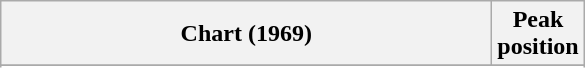<table class="wikitable sortable plainrowheaders">
<tr>
<th style="width:20em;">Chart (1969)</th>
<th>Peak<br>position</th>
</tr>
<tr>
</tr>
<tr>
</tr>
</table>
